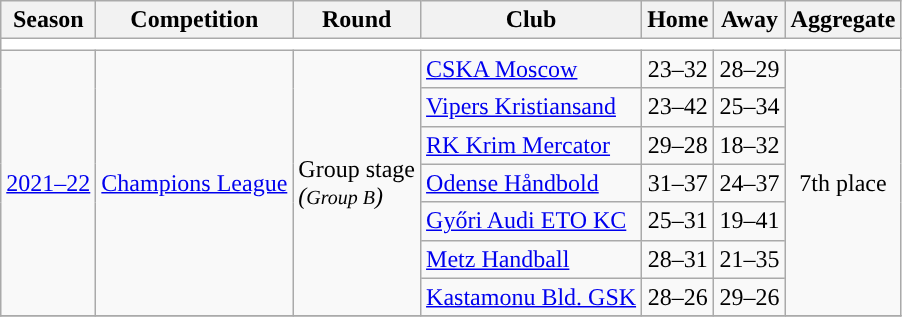<table class="wikitable">
<tr>
<th>Season</th>
<th>Competition</th>
<th>Round</th>
<th>Club</th>
<th>Home</th>
<th>Away</th>
<th>Aggregate</th>
</tr>
<tr>
<td colspan=7 style="text-align: center;" bgcolor=white></td>
</tr>
<tr>
<td rowspan=7><a href='#'>2021–22</a></td>
<td rowspan=7><a href='#'>Champions League</a></td>
<td rowspan=7>Group stage<br><em>(<small>Group B</small>)</em></td>
<td> <a href='#'>CSKA Moscow</a></td>
<td style="text-align:center;">23–32</td>
<td style="text-align:center;">28–29</td>
<td align=center rowspan=7>7th place</td>
</tr>
<tr>
<td> <a href='#'>Vipers Kristiansand</a></td>
<td style="text-align:center;">23–42</td>
<td style="text-align:center;">25–34</td>
</tr>
<tr>
<td> <a href='#'>RK Krim Mercator</a></td>
<td style="text-align:center;">29–28</td>
<td style="text-align:center;">18–32</td>
</tr>
<tr>
<td> <a href='#'>Odense Håndbold</a></td>
<td style="text-align:center;">31–37</td>
<td style="text-align:center;">24–37</td>
</tr>
<tr>
<td> <a href='#'>Győri Audi ETO KC</a></td>
<td style="text-align:center;">25–31</td>
<td style="text-align:center;">19–41</td>
</tr>
<tr>
<td> <a href='#'>Metz Handball</a></td>
<td style="text-align:center;">28–31</td>
<td style="text-align:center;">21–35</td>
</tr>
<tr>
<td> <a href='#'>Kastamonu Bld. GSK</a></td>
<td style="text-align:center;">28–26</td>
<td style="text-align:center;">29–26</td>
</tr>
<tr>
</tr>
</table>
